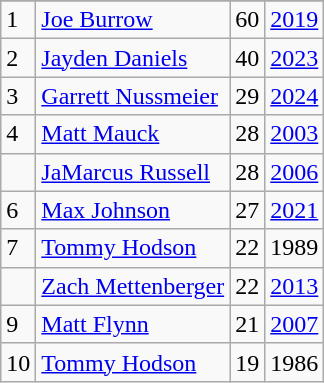<table class="wikitable">
<tr>
</tr>
<tr>
<td>1</td>
<td><a href='#'>Joe Burrow</a></td>
<td>60</td>
<td><a href='#'>2019</a></td>
</tr>
<tr>
<td>2</td>
<td><a href='#'>Jayden Daniels</a></td>
<td>40</td>
<td><a href='#'>2023</a></td>
</tr>
<tr>
<td>3</td>
<td><a href='#'>Garrett Nussmeier</a></td>
<td>29</td>
<td><a href='#'>2024</a></td>
</tr>
<tr>
<td>4</td>
<td><a href='#'>Matt Mauck</a></td>
<td>28</td>
<td><a href='#'>2003</a></td>
</tr>
<tr>
<td></td>
<td><a href='#'>JaMarcus Russell</a></td>
<td>28</td>
<td><a href='#'>2006</a></td>
</tr>
<tr>
<td>6</td>
<td><a href='#'>Max Johnson</a></td>
<td>27</td>
<td><a href='#'>2021</a></td>
</tr>
<tr>
<td>7</td>
<td><a href='#'>Tommy Hodson</a></td>
<td>22</td>
<td>1989</td>
</tr>
<tr>
<td></td>
<td><a href='#'>Zach Mettenberger</a></td>
<td>22</td>
<td><a href='#'>2013</a></td>
</tr>
<tr>
<td>9</td>
<td><a href='#'>Matt Flynn</a></td>
<td>21</td>
<td><a href='#'>2007</a></td>
</tr>
<tr>
<td>10</td>
<td><a href='#'>Tommy Hodson</a></td>
<td>19</td>
<td>1986</td>
</tr>
</table>
